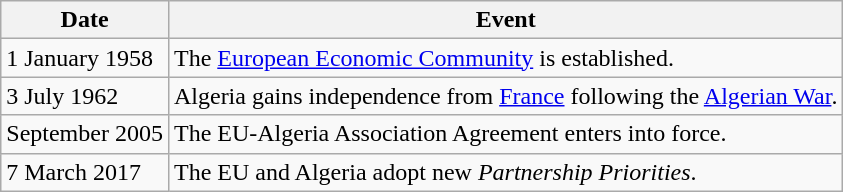<table class="wikitable mw-collapsible">
<tr>
<th>Date</th>
<th>Event</th>
</tr>
<tr>
<td>1 January 1958</td>
<td>The <a href='#'>European Economic Community</a> is established.</td>
</tr>
<tr>
<td>3 July 1962</td>
<td>Algeria gains independence from <a href='#'>France</a> following the <a href='#'>Algerian War</a>.</td>
</tr>
<tr>
<td>September 2005</td>
<td>The EU-Algeria Association Agreement enters into force.</td>
</tr>
<tr>
<td>7 March 2017</td>
<td>The EU and Algeria adopt new <em>Partnership Priorities</em>.</td>
</tr>
</table>
